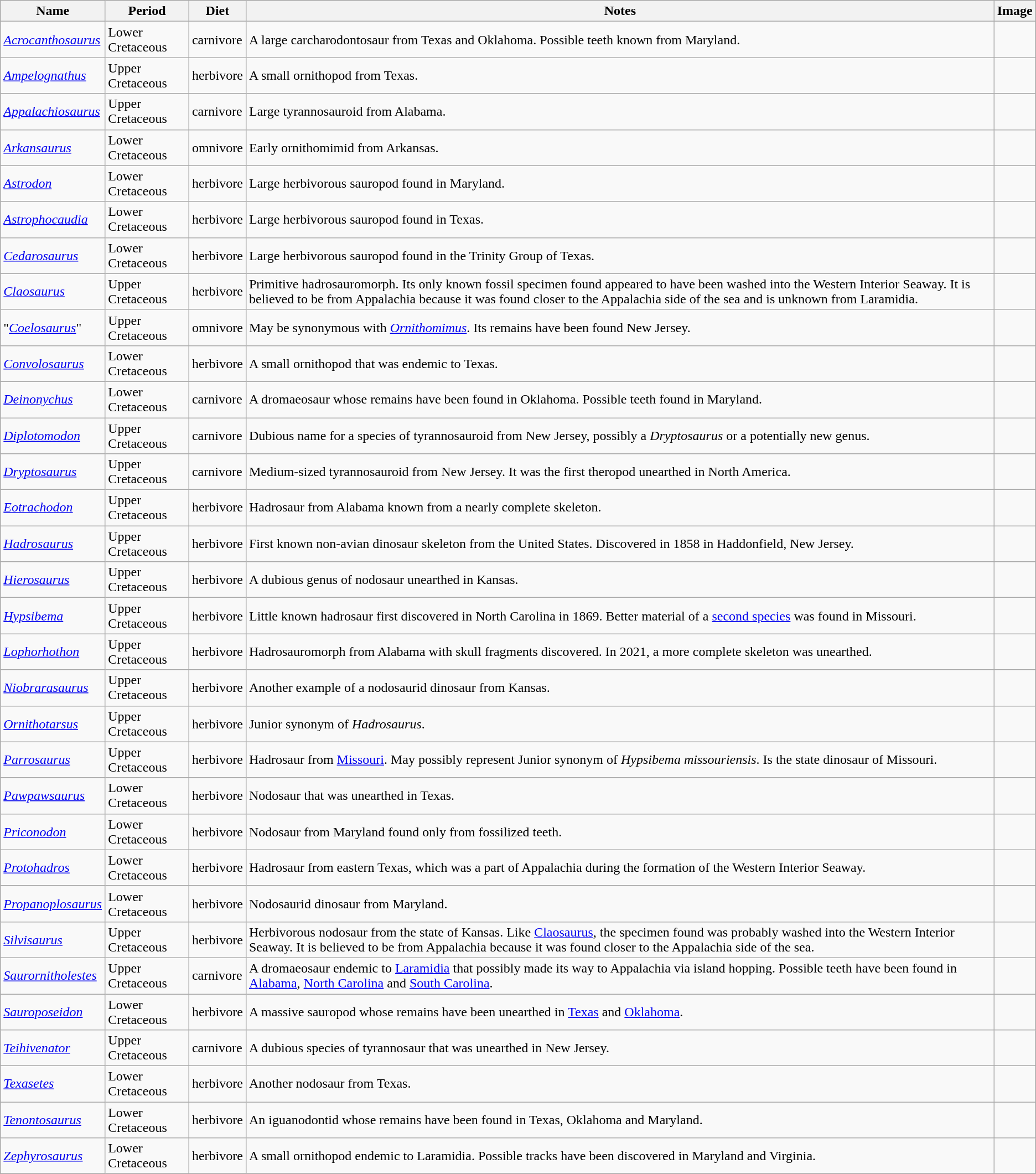<table class="sortable wikitable">
<tr>
<th scope="col">Name</th>
<th scope="col">Period</th>
<th scope="col">Diet</th>
<th scope="col" class="unsortable">Notes</th>
<th>Image</th>
</tr>
<tr>
<td><em><a href='#'>Acrocanthosaurus</a></em></td>
<td>Lower Cretaceous</td>
<td>carnivore</td>
<td>A large carcharodontosaur from Texas and Oklahoma. Possible teeth known from Maryland.</td>
<td></td>
</tr>
<tr>
<td><em><a href='#'>Ampelognathus</a></em></td>
<td>Upper Cretaceous</td>
<td>herbivore</td>
<td>A small ornithopod from Texas.</td>
<td></td>
</tr>
<tr>
<td><em><a href='#'>Appalachiosaurus</a></em></td>
<td>Upper Cretaceous</td>
<td>carnivore</td>
<td>Large tyrannosauroid from Alabama.</td>
<td></td>
</tr>
<tr>
<td><em><a href='#'>Arkansaurus</a></em></td>
<td>Lower Cretaceous</td>
<td>omnivore</td>
<td>Early ornithomimid from Arkansas.</td>
<td></td>
</tr>
<tr>
<td><em><a href='#'>Astrodon</a></em></td>
<td>Lower Cretaceous</td>
<td>herbivore</td>
<td>Large herbivorous sauropod found in Maryland.</td>
<td></td>
</tr>
<tr>
<td><em><a href='#'>Astrophocaudia</a></em></td>
<td>Lower Cretaceous</td>
<td>herbivore</td>
<td>Large herbivorous sauropod found in Texas.</td>
<td></td>
</tr>
<tr>
<td><em><a href='#'>Cedarosaurus</a></em></td>
<td>Lower Cretaceous</td>
<td>herbivore</td>
<td>Large herbivorous sauropod found in the Trinity Group of Texas.</td>
<td></td>
</tr>
<tr>
<td><em><a href='#'>Claosaurus</a></em></td>
<td>Upper Cretaceous</td>
<td>herbivore</td>
<td>Primitive hadrosauromorph. Its only known fossil specimen found appeared to have been washed into the Western Interior Seaway. It is believed to be from Appalachia because it was found closer to the Appalachia side of the sea and is unknown from Laramidia.</td>
<td></td>
</tr>
<tr>
<td>"<em><a href='#'>Coelosaurus</a></em>"</td>
<td>Upper Cretaceous</td>
<td>omnivore</td>
<td>May be synonymous with <em><a href='#'>Ornithomimus</a></em>. Its remains have been found New Jersey.</td>
<td></td>
</tr>
<tr>
<td><em><a href='#'>Convolosaurus</a></em></td>
<td>Lower Cretaceous</td>
<td>herbivore</td>
<td>A small ornithopod that was endemic to Texas.</td>
<td></td>
</tr>
<tr>
<td><em><a href='#'>Deinonychus</a></em></td>
<td>Lower Cretaceous</td>
<td>carnivore</td>
<td>A dromaeosaur whose remains have been found in Oklahoma. Possible teeth found in Maryland.</td>
<td></td>
</tr>
<tr>
<td><em><a href='#'>Diplotomodon</a></em></td>
<td>Upper Cretaceous</td>
<td>carnivore</td>
<td>Dubious name for a species of tyrannosauroid from New Jersey, possibly a <em>Dryptosaurus</em> or a potentially new genus.</td>
<td></td>
</tr>
<tr>
<td><em><a href='#'>Dryptosaurus</a></em></td>
<td>Upper Cretaceous</td>
<td>carnivore</td>
<td>Medium-sized tyrannosauroid from New Jersey. It was the first theropod unearthed in North America.</td>
<td></td>
</tr>
<tr>
<td><em><a href='#'>Eotrachodon</a></em></td>
<td>Upper Cretaceous</td>
<td>herbivore</td>
<td>Hadrosaur from Alabama known from a nearly complete skeleton.</td>
<td></td>
</tr>
<tr>
<td><em><a href='#'>Hadrosaurus</a></em></td>
<td>Upper Cretaceous</td>
<td>herbivore</td>
<td>First known non-avian dinosaur skeleton from the United States. Discovered in 1858 in Haddonfield, New Jersey.</td>
<td></td>
</tr>
<tr>
<td><em><a href='#'>Hierosaurus</a></em></td>
<td>Upper Cretaceous</td>
<td>herbivore</td>
<td>A dubious genus of nodosaur unearthed in Kansas.</td>
<td></td>
</tr>
<tr>
<td><em><a href='#'>Hypsibema</a></em></td>
<td>Upper Cretaceous</td>
<td>herbivore</td>
<td>Little known hadrosaur first discovered in North Carolina in 1869. Better material of a <a href='#'>second species</a> was found in Missouri.</td>
<td></td>
</tr>
<tr>
<td><em><a href='#'>Lophorhothon</a></em></td>
<td>Upper Cretaceous</td>
<td>herbivore</td>
<td>Hadrosauromorph from Alabama with skull fragments discovered. In 2021, a more complete skeleton was unearthed.</td>
<td></td>
</tr>
<tr>
<td><em><a href='#'>Niobrarasaurus</a></em></td>
<td>Upper Cretaceous</td>
<td>herbivore</td>
<td>Another example of a nodosaurid dinosaur from Kansas.</td>
<td></td>
</tr>
<tr>
<td><em><a href='#'>Ornithotarsus</a></em></td>
<td>Upper Cretaceous</td>
<td>herbivore</td>
<td>Junior synonym of <em>Hadrosaurus</em>.</td>
<td></td>
</tr>
<tr>
<td><em><a href='#'>Parrosaurus</a></em></td>
<td>Upper Cretaceous</td>
<td>herbivore</td>
<td>Hadrosaur from <a href='#'>Missouri</a>. May possibly represent Junior synonym of <em>Hypsibema missouriensis</em>. Is the state dinosaur of Missouri.</td>
<td></td>
</tr>
<tr>
<td><em><a href='#'>Pawpawsaurus</a></em></td>
<td>Lower Cretaceous</td>
<td>herbivore</td>
<td>Nodosaur that was unearthed in Texas.</td>
<td></td>
</tr>
<tr>
<td><em><a href='#'>Priconodon</a></em></td>
<td>Lower Cretaceous</td>
<td>herbivore</td>
<td>Nodosaur from Maryland found only from fossilized teeth.</td>
<td></td>
</tr>
<tr>
<td><em><a href='#'>Protohadros</a></em></td>
<td>Lower Cretaceous</td>
<td>herbivore</td>
<td>Hadrosaur from eastern Texas, which was a part of Appalachia during the formation of the Western Interior Seaway.</td>
<td></td>
</tr>
<tr>
<td><em><a href='#'>Propanoplosaurus</a></em></td>
<td>Lower Cretaceous</td>
<td>herbivore</td>
<td>Nodosaurid dinosaur from Maryland.</td>
<td></td>
</tr>
<tr>
<td><em><a href='#'>Silvisaurus</a></em></td>
<td>Upper Cretaceous</td>
<td>herbivore</td>
<td>Herbivorous nodosaur from the state of Kansas. Like <a href='#'>Claosaurus</a>, the specimen found was probably washed into the Western Interior Seaway. It is believed to be from Appalachia because it was found closer to the Appalachia side of the sea.</td>
<td></td>
</tr>
<tr>
<td><em><a href='#'>Saurornitholestes</a></em></td>
<td>Upper Cretaceous</td>
<td>carnivore</td>
<td>A dromaeosaur endemic to <a href='#'>Laramidia</a> that possibly made its way to Appalachia via island hopping. Possible teeth have been found in <a href='#'>Alabama</a>, <a href='#'>North Carolina</a> and <a href='#'>South Carolina</a>.</td>
<td></td>
</tr>
<tr>
<td><em><a href='#'>Sauroposeidon</a></em></td>
<td>Lower Cretaceous</td>
<td>herbivore</td>
<td>A massive sauropod whose remains have been unearthed in <a href='#'>Texas</a> and <a href='#'>Oklahoma</a>.</td>
<td></td>
</tr>
<tr>
<td><em><a href='#'>Teihivenator</a></em></td>
<td>Upper Cretaceous</td>
<td>carnivore</td>
<td>A dubious species of tyrannosaur that was unearthed in New Jersey.</td>
<td></td>
</tr>
<tr>
<td><em><a href='#'>Texasetes</a></em></td>
<td>Lower Cretaceous</td>
<td>herbivore</td>
<td>Another nodosaur from Texas.</td>
<td></td>
</tr>
<tr>
<td><em><a href='#'>Tenontosaurus</a></em></td>
<td>Lower Cretaceous</td>
<td>herbivore</td>
<td>An iguanodontid whose remains have been found in Texas, Oklahoma and Maryland. </td>
<td></td>
</tr>
<tr T Rex>
<td><em><a href='#'>Zephyrosaurus</a></em></td>
<td>Lower Cretaceous</td>
<td>herbivore</td>
<td>A small ornithopod endemic to Laramidia. Possible tracks have been discovered in Maryland and Virginia.</td>
<td></td>
</tr>
</table>
